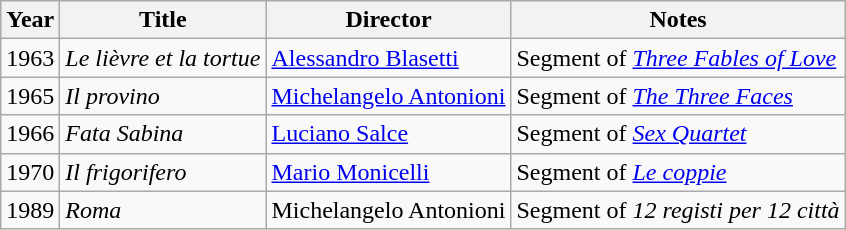<table class="wikitable">
<tr>
<th>Year</th>
<th>Title</th>
<th>Director</th>
<th>Notes</th>
</tr>
<tr>
<td>1963</td>
<td><em>Le lièvre et la tortue</em></td>
<td><a href='#'>Alessandro Blasetti</a></td>
<td>Segment of <em><a href='#'>Three Fables of Love</a></em></td>
</tr>
<tr>
<td>1965</td>
<td><em>Il provino</em></td>
<td><a href='#'>Michelangelo Antonioni</a></td>
<td>Segment of <em><a href='#'>The Three Faces</a></em></td>
</tr>
<tr>
<td>1966</td>
<td><em>Fata Sabina</em></td>
<td><a href='#'>Luciano Salce</a></td>
<td>Segment of <em><a href='#'>Sex Quartet</a></em></td>
</tr>
<tr>
<td>1970</td>
<td><em>Il frigorifero</em></td>
<td><a href='#'>Mario Monicelli</a></td>
<td>Segment of <em><a href='#'>Le coppie</a></em></td>
</tr>
<tr>
<td>1989</td>
<td><em>Roma</em></td>
<td>Michelangelo Antonioni</td>
<td>Segment of <em>12 registi per 12 città</em></td>
</tr>
</table>
